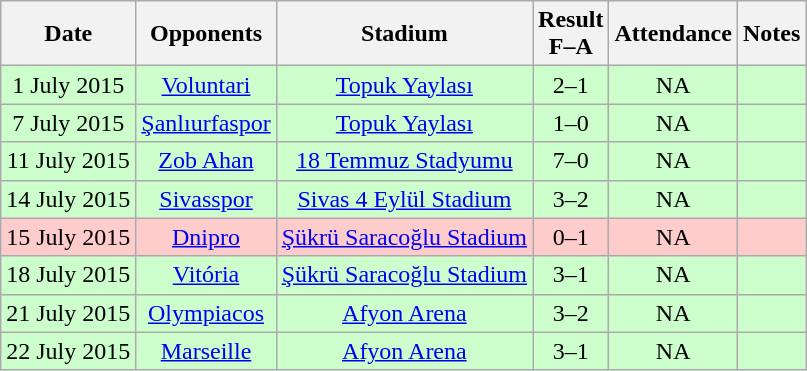<table class="wikitable" style="text-align:center">
<tr>
<th>Date</th>
<th>Opponents</th>
<th>Stadium</th>
<th>Result<br>F–A</th>
<th>Attendance</th>
<th>Notes</th>
</tr>
<tr bgcolor=#CCFFCC>
<td>1 July 2015</td>
<td> <a href='#'>Voluntari</a></td>
<td><a href='#'>Topuk Yaylası</a></td>
<td>2–1</td>
<td>NA</td>
<td></td>
</tr>
<tr bgcolor=#CCFFCC>
<td>7 July 2015</td>
<td> <a href='#'>Şanlıurfaspor</a></td>
<td><a href='#'>Topuk Yaylası</a></td>
<td>1–0</td>
<td>NA</td>
<td></td>
</tr>
<tr bgcolor=#CCFFCC>
<td>11 July 2015</td>
<td> <a href='#'>Zob Ahan</a></td>
<td><a href='#'>18 Temmuz Stadyumu</a></td>
<td>7–0</td>
<td>NA</td>
<td></td>
</tr>
<tr bgcolor=#CCFFCC>
<td>14 July 2015</td>
<td> <a href='#'>Sivasspor</a></td>
<td><a href='#'>Sivas 4 Eylül Stadium</a></td>
<td>3–2</td>
<td>NA</td>
<td></td>
</tr>
<tr bgcolor=#FFCCCC>
<td>15 July 2015</td>
<td> <a href='#'>Dnipro</a></td>
<td><a href='#'>Şükrü Saracoğlu Stadium</a></td>
<td>0–1</td>
<td>NA</td>
<td></td>
</tr>
<tr bgcolor=#CCFFCC>
<td>18 July 2015</td>
<td> <a href='#'>Vitória</a></td>
<td><a href='#'>Şükrü Saracoğlu Stadium</a></td>
<td>3–1</td>
<td>NA</td>
<td></td>
</tr>
<tr bgcolor=#CCFFCC>
<td>21 July 2015</td>
<td> <a href='#'>Olympiacos</a></td>
<td><a href='#'>Afyon Arena</a></td>
<td>3–2</td>
<td>NA</td>
<td></td>
</tr>
<tr bgcolor=#CCFFCC>
<td>22 July 2015</td>
<td> <a href='#'>Marseille</a></td>
<td><a href='#'>Afyon Arena</a></td>
<td>3–1</td>
<td>NA</td>
<td></td>
</tr>
</table>
